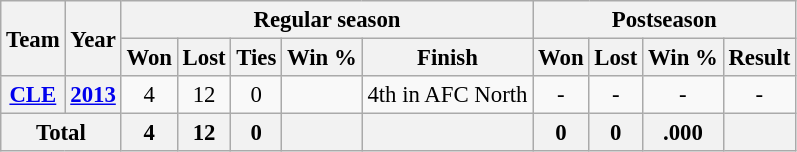<table class="wikitable" style="font-size: 95%; text-align:center;">
<tr>
<th rowspan="2">Team</th>
<th rowspan="2">Year</th>
<th colspan="5">Regular season</th>
<th colspan="4">Postseason</th>
</tr>
<tr>
<th>Won</th>
<th>Lost</th>
<th>Ties</th>
<th>Win %</th>
<th>Finish</th>
<th>Won</th>
<th>Lost</th>
<th>Win %</th>
<th>Result</th>
</tr>
<tr>
<th><a href='#'>CLE</a></th>
<th><a href='#'>2013</a></th>
<td>4</td>
<td>12</td>
<td>0</td>
<td></td>
<td>4th in AFC North</td>
<td>-</td>
<td>-</td>
<td>-</td>
<td>-</td>
</tr>
<tr>
<th colspan="2">Total</th>
<th>4</th>
<th>12</th>
<th>0</th>
<th></th>
<th></th>
<th>0</th>
<th>0</th>
<th>.000</th>
<th></th>
</tr>
</table>
